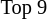<table class="toccolours" style="font-size: 85%; white-space: nowrap">
<tr>
<td></td>
<td>Top 9</td>
</tr>
</table>
